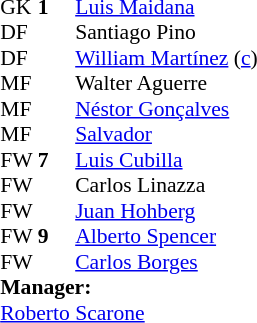<table style="font-size:90%; margin:0.2em auto;" cellspacing="0" cellpadding="0">
<tr>
<th width="25"></th>
<th width="25"></th>
</tr>
<tr>
<td>GK</td>
<td><strong>1</strong></td>
<td> <a href='#'>Luis Maidana</a></td>
</tr>
<tr>
<td>DF</td>
<td></td>
<td> Santiago Pino</td>
</tr>
<tr>
<td>DF</td>
<td></td>
<td> <a href='#'>William Martínez</a> (<a href='#'>c</a>)</td>
</tr>
<tr>
</tr>
<tr>
<td>MF</td>
<td></td>
<td> Walter Aguerre</td>
</tr>
<tr>
<td>MF</td>
<td></td>
<td> <a href='#'>Néstor Gonçalves</a></td>
</tr>
<tr>
<td>MF</td>
<td></td>
<td> <a href='#'>Salvador</a></td>
</tr>
<tr>
<td>FW</td>
<td><strong>7</strong></td>
<td> <a href='#'>Luis Cubilla</a></td>
</tr>
<tr>
<td>FW</td>
<td></td>
<td> Carlos Linazza</td>
</tr>
<tr>
<td>FW</td>
<td></td>
<td> <a href='#'>Juan Hohberg</a></td>
</tr>
<tr>
<td>FW</td>
<td><strong>9</strong></td>
<td> <a href='#'>Alberto Spencer</a></td>
</tr>
<tr>
<td>FW</td>
<td></td>
<td> <a href='#'>Carlos Borges</a></td>
</tr>
<tr>
<td colspan=3><strong>Manager:</strong></td>
</tr>
<tr>
<td colspan=4> <a href='#'>Roberto Scarone</a></td>
</tr>
</table>
